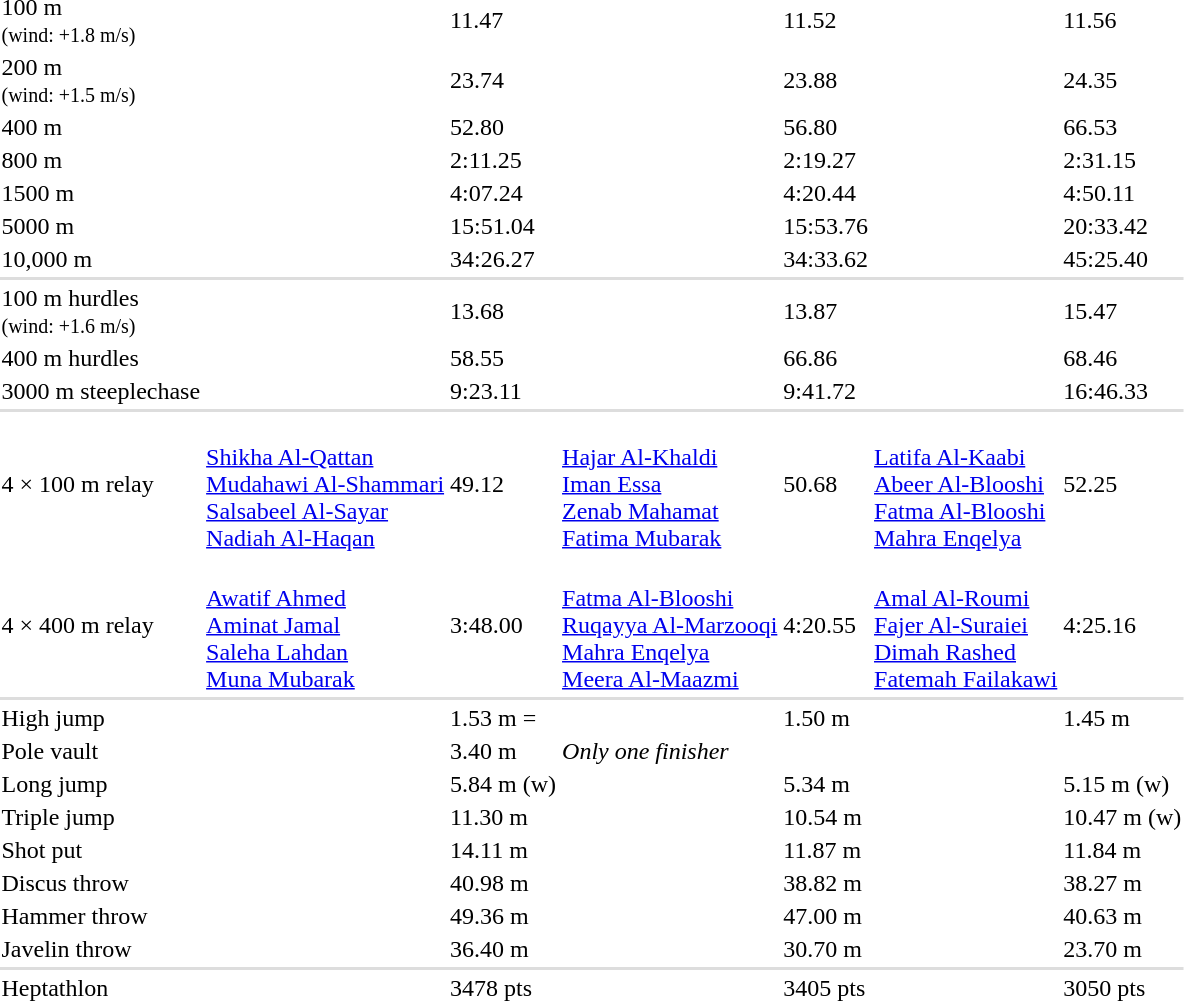<table>
<tr>
<td>100 m<br><small>(wind: +1.8 m/s)</small></td>
<td></td>
<td>11.47 </td>
<td></td>
<td>11.52 </td>
<td></td>
<td>11.56</td>
</tr>
<tr>
<td>200 m<br><small>(wind: +1.5 m/s)</small></td>
<td></td>
<td>23.74 </td>
<td></td>
<td>23.88</td>
<td></td>
<td>24.35</td>
</tr>
<tr>
<td>400 m</td>
<td></td>
<td>52.80</td>
<td></td>
<td>56.80</td>
<td></td>
<td>66.53</td>
</tr>
<tr>
<td>800 m</td>
<td></td>
<td>2:11.25</td>
<td></td>
<td>2:19.27</td>
<td></td>
<td>2:31.15</td>
</tr>
<tr>
<td>1500 m</td>
<td></td>
<td>4:07.24</td>
<td></td>
<td>4:20.44</td>
<td></td>
<td>4:50.11</td>
</tr>
<tr>
<td>5000 m</td>
<td></td>
<td>15:51.04</td>
<td></td>
<td>15:53.76</td>
<td></td>
<td>20:33.42 </td>
</tr>
<tr>
<td>10,000 m</td>
<td></td>
<td>34:26.27</td>
<td></td>
<td>34:33.62</td>
<td></td>
<td>45:25.40 </td>
</tr>
<tr bgcolor=#dddddd>
<td colspan=7></td>
</tr>
<tr>
<td>100 m hurdles<br><small>(wind: +1.6 m/s)</small></td>
<td></td>
<td>13.68</td>
<td></td>
<td>13.87 </td>
<td></td>
<td>15.47</td>
</tr>
<tr>
<td>400 m hurdles</td>
<td></td>
<td>58.55</td>
<td></td>
<td>66.86</td>
<td></td>
<td>68.46 </td>
</tr>
<tr>
<td>3000 m steeplechase</td>
<td></td>
<td>9:23.11</td>
<td></td>
<td>9:41.72</td>
<td></td>
<td>16:46.33 </td>
</tr>
<tr bgcolor=#dddddd>
<td colspan=7></td>
</tr>
<tr>
<td>4 × 100 m relay</td>
<td><br><a href='#'>Shikha Al-Qattan</a><br><a href='#'>Mudahawi Al-Shammari</a><br><a href='#'>Salsabeel Al-Sayar</a><br><a href='#'>Nadiah Al-Haqan</a></td>
<td>49.12 </td>
<td><br><a href='#'>Hajar Al-Khaldi</a><br><a href='#'>Iman Essa</a><br><a href='#'>Zenab Mahamat</a><br><a href='#'>Fatima Mubarak</a></td>
<td>50.68</td>
<td><br><a href='#'>Latifa Al-Kaabi</a><br><a href='#'>Abeer Al-Blooshi</a><br><a href='#'>Fatma Al-Blooshi</a><br><a href='#'>Mahra Enqelya</a></td>
<td>52.25 </td>
</tr>
<tr>
<td>4 × 400 m relay</td>
<td><br><a href='#'>Awatif Ahmed</a><br><a href='#'>Aminat Jamal</a><br><a href='#'>Saleha Lahdan</a><br><a href='#'>Muna Mubarak</a></td>
<td>3:48.00</td>
<td><br><a href='#'>Fatma Al-Blooshi</a><br><a href='#'>Ruqayya Al-Marzooqi</a><br><a href='#'>Mahra Enqelya</a><br><a href='#'>Meera Al-Maazmi</a></td>
<td>4:20.55</td>
<td><br><a href='#'>Amal Al-Roumi</a><br><a href='#'>Fajer Al-Suraiei</a><br><a href='#'>Dimah Rashed</a><br><a href='#'>Fatemah Failakawi</a></td>
<td>4:25.16 </td>
</tr>
<tr bgcolor=#dddddd>
<td colspan=7></td>
</tr>
<tr>
<td>High jump</td>
<td></td>
<td>1.53 m =</td>
<td></td>
<td>1.50 m</td>
<td></td>
<td>1.45 m </td>
</tr>
<tr>
<td>Pole vault</td>
<td></td>
<td>3.40 m </td>
<td colspan=4><em>Only one finisher</em></td>
</tr>
<tr>
<td>Long jump</td>
<td></td>
<td>5.84 m (w)</td>
<td></td>
<td>5.34 m </td>
<td></td>
<td>5.15 m (w)</td>
</tr>
<tr>
<td>Triple jump</td>
<td></td>
<td>11.30 m </td>
<td></td>
<td>10.54 m </td>
<td></td>
<td>10.47 m (w)</td>
</tr>
<tr>
<td>Shot put</td>
<td></td>
<td>14.11 m</td>
<td></td>
<td>11.87 m </td>
<td></td>
<td>11.84 m</td>
</tr>
<tr>
<td>Discus throw</td>
<td></td>
<td>40.98 m</td>
<td></td>
<td>38.82 m</td>
<td></td>
<td>38.27 m</td>
</tr>
<tr>
<td>Hammer throw</td>
<td></td>
<td>49.36 m </td>
<td></td>
<td>47.00 m</td>
<td></td>
<td>40.63 m</td>
</tr>
<tr>
<td>Javelin throw</td>
<td></td>
<td>36.40 m</td>
<td></td>
<td>30.70 m</td>
<td></td>
<td>23.70 m</td>
</tr>
<tr bgcolor=#dddddd>
<td colspan=7></td>
</tr>
<tr>
<td>Heptathlon</td>
<td></td>
<td>3478 pts</td>
<td></td>
<td>3405 pts</td>
<td></td>
<td>3050 pts</td>
</tr>
</table>
